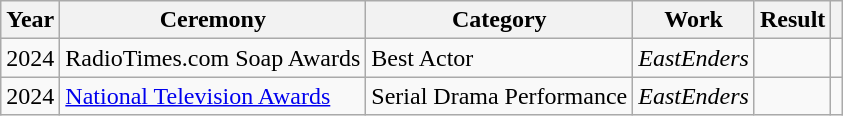<table class="wikitable">
<tr>
<th>Year</th>
<th>Ceremony</th>
<th>Category</th>
<th>Work</th>
<th>Result</th>
<th></th>
</tr>
<tr>
<td>2024</td>
<td>RadioTimes.com Soap Awards</td>
<td>Best Actor</td>
<td><em>EastEnders</em></td>
<td></td>
<td align="center"></td>
</tr>
<tr>
<td>2024</td>
<td><a href='#'>National Television Awards</a></td>
<td>Serial Drama Performance</td>
<td><em>EastEnders</em></td>
<td></td>
<td align="center"></td>
</tr>
</table>
